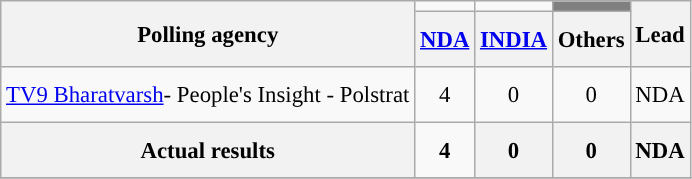<table class="wikitable" style="text-align:center;font-size:95%;line-height:30px;">
<tr>
<th rowspan="2" class="wikitable">Polling agency</th>
<td></td>
<td></td>
<td style="background:grey;"></td>
<th rowspan="2">Lead</th>
</tr>
<tr>
<th class="wikitable"><a href='#'>NDA</a></th>
<th class="wikitable"><a href='#'>INDIA</a></th>
<th class="wikitable">Others</th>
</tr>
<tr>
<td><a href='#'>TV9 Bharatvarsh</a>- People's Insight - Polstrat</td>
<td>4</td>
<td>0</td>
<td>0</td>
<td>NDA</td>
</tr>
<tr>
<th>Actual results</th>
<td bgcolor=><strong>4</strong></td>
<th>0</th>
<th>0</th>
<th style="background:"><strong>NDA</strong></th>
</tr>
<tr>
</tr>
</table>
